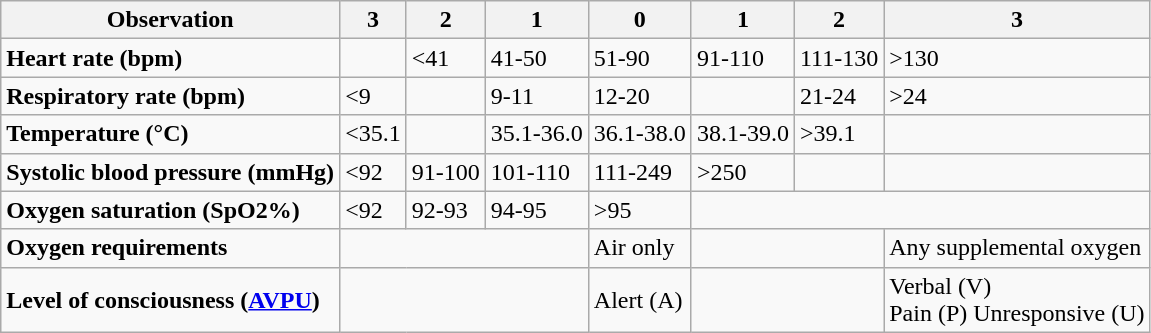<table class="wikitable">
<tr>
<th>Observation</th>
<th>3</th>
<th>2</th>
<th>1</th>
<th>0</th>
<th>1</th>
<th>2</th>
<th>3</th>
</tr>
<tr>
<td><strong>Heart rate (bpm)</strong></td>
<td></td>
<td><41</td>
<td>41-50</td>
<td>51-90</td>
<td>91-110</td>
<td>111-130</td>
<td>>130</td>
</tr>
<tr>
<td><strong>Respiratory rate (bpm)</strong></td>
<td><9</td>
<td></td>
<td>9-11</td>
<td>12-20</td>
<td></td>
<td>21-24</td>
<td>>24</td>
</tr>
<tr>
<td><strong>Temperature (°C)</strong></td>
<td><35.1</td>
<td></td>
<td>35.1-36.0</td>
<td>36.1-38.0</td>
<td>38.1-39.0</td>
<td>>39.1</td>
<td></td>
</tr>
<tr>
<td><strong>Systolic blood pressure (mmHg)</strong></td>
<td><92</td>
<td>91-100</td>
<td>101-110</td>
<td>111-249</td>
<td>>250</td>
<td></td>
<td></td>
</tr>
<tr>
<td><strong>Oxygen saturation (SpO2%)</strong></td>
<td><92</td>
<td>92-93</td>
<td>94-95</td>
<td>>95</td>
<td colspan="3"></td>
</tr>
<tr>
<td><strong>Oxygen requirements</strong></td>
<td colspan="3"></td>
<td>Air only</td>
<td colspan="2"></td>
<td>Any supplemental oxygen</td>
</tr>
<tr>
<td><strong>Level of consciousness (<a href='#'>AVPU</a>)</strong></td>
<td colspan="3"></td>
<td>Alert (A)</td>
<td colspan="2"></td>
<td>Verbal (V)<br>Pain (P)
Unresponsive (U)</td>
</tr>
</table>
